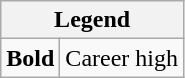<table class="wikitable mw-collapsible mw-collapsed">
<tr>
<th colspan="2">Legend</th>
</tr>
<tr>
<td><strong>Bold</strong></td>
<td>Career high</td>
</tr>
</table>
